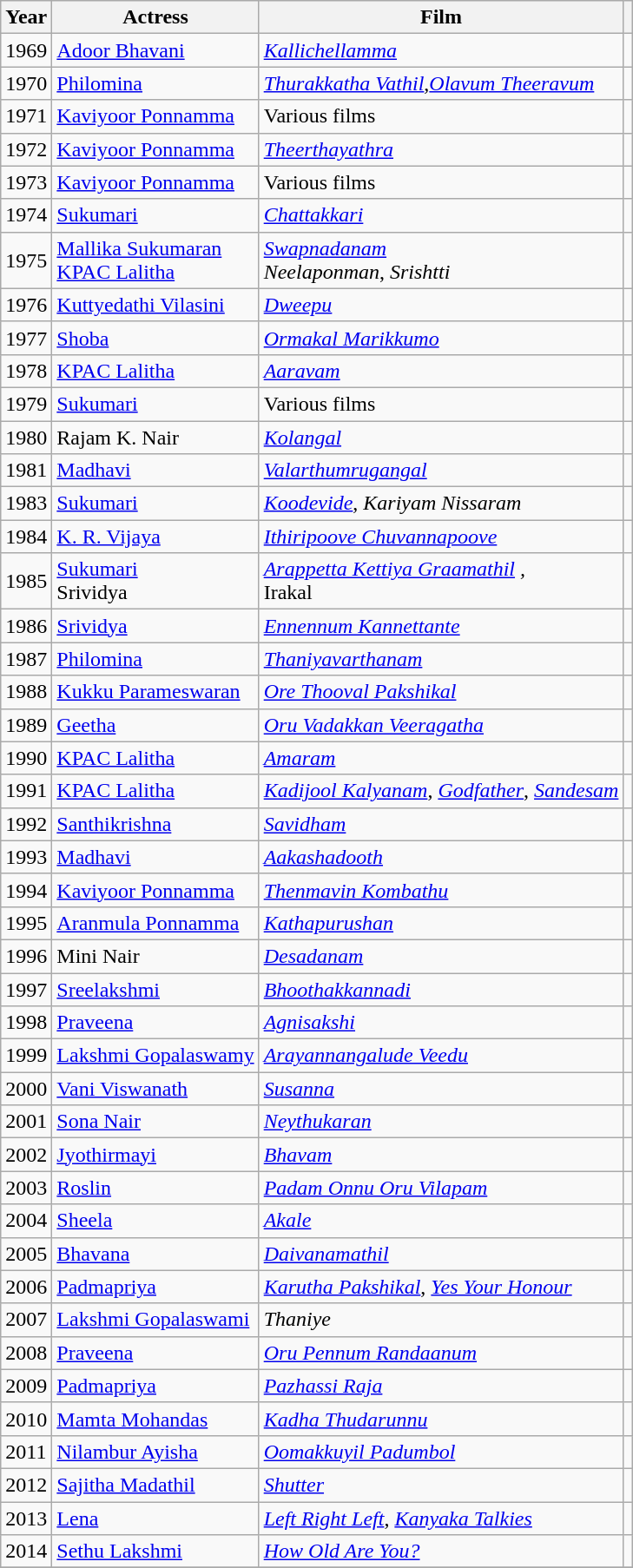<table class="wikitable sortable">
<tr>
<th>Year</th>
<th>Actress</th>
<th>Film</th>
<th class="unsortable"></th>
</tr>
<tr>
<td>1969</td>
<td><a href='#'>Adoor Bhavani</a></td>
<td><em><a href='#'>Kallichellamma</a></em></td>
<td></td>
</tr>
<tr>
<td>1970</td>
<td><a href='#'>Philomina</a></td>
<td><em><a href='#'>Thurakkatha Vathil</a></em>,<em><a href='#'>Olavum Theeravum</a></em></td>
<td></td>
</tr>
<tr>
<td>1971</td>
<td><a href='#'>Kaviyoor Ponnamma</a></td>
<td>Various films</td>
<td></td>
</tr>
<tr>
<td>1972</td>
<td><a href='#'>Kaviyoor Ponnamma</a></td>
<td><em><a href='#'>Theerthayathra</a></em></td>
<td></td>
</tr>
<tr>
<td>1973</td>
<td><a href='#'>Kaviyoor Ponnamma</a></td>
<td>Various films</td>
<td></td>
</tr>
<tr>
<td>1974</td>
<td><a href='#'>Sukumari</a></td>
<td><em><a href='#'>Chattakkari</a></em></td>
<td></td>
</tr>
<tr>
<td>1975</td>
<td><a href='#'>Mallika Sukumaran</a><br><a href='#'>KPAC Lalitha</a></td>
<td><em><a href='#'>Swapnadanam</a></em><br><em>Neelaponman</em>, <em>Srishtti</em></td>
<td></td>
</tr>
<tr>
<td>1976</td>
<td><a href='#'>Kuttyedathi Vilasini</a></td>
<td><em><a href='#'>Dweepu</a></em></td>
<td></td>
</tr>
<tr>
<td>1977</td>
<td><a href='#'>Shoba</a></td>
<td><em><a href='#'>Ormakal Marikkumo</a></em></td>
<td></td>
</tr>
<tr>
<td>1978</td>
<td><a href='#'>KPAC Lalitha</a></td>
<td><em><a href='#'>Aaravam</a></em></td>
<td></td>
</tr>
<tr>
<td>1979</td>
<td><a href='#'>Sukumari</a></td>
<td>Various films</td>
<td></td>
</tr>
<tr>
<td>1980</td>
<td>Rajam K. Nair</td>
<td><em><a href='#'>Kolangal</a></em></td>
<td></td>
</tr>
<tr>
<td>1981</td>
<td><a href='#'>Madhavi</a></td>
<td><em><a href='#'>Valarthumrugangal</a></em></td>
<td></td>
</tr>
<tr>
<td>1983</td>
<td><a href='#'>Sukumari</a></td>
<td><em><a href='#'>Koodevide</a></em>, <em>Kariyam Nissaram</em></td>
<td></td>
</tr>
<tr>
<td>1984</td>
<td><a href='#'>K. R. Vijaya</a></td>
<td><em><a href='#'>Ithiripoove Chuvannapoove</a></em></td>
<td></td>
</tr>
<tr>
<td>1985</td>
<td><a href='#'>Sukumari</a><br>Srividya</td>
<td><em><a href='#'> Arappetta Kettiya Graamathil</a> ,</em><br>Irakal</td>
<td></td>
</tr>
<tr>
<td>1986</td>
<td><a href='#'>Srividya</a></td>
<td><em><a href='#'>Ennennum Kannettante</a></em></td>
<td></td>
</tr>
<tr>
<td>1987</td>
<td><a href='#'>Philomina</a></td>
<td><em><a href='#'>Thaniyavarthanam</a></em></td>
<td></td>
</tr>
<tr>
<td>1988</td>
<td><a href='#'>Kukku Parameswaran</a></td>
<td><em><a href='#'>Ore Thooval Pakshikal</a></em></td>
<td></td>
</tr>
<tr>
<td>1989</td>
<td><a href='#'>Geetha</a></td>
<td><em><a href='#'>Oru Vadakkan Veeragatha</a></em></td>
<td></td>
</tr>
<tr>
<td>1990</td>
<td><a href='#'>KPAC Lalitha</a></td>
<td><em><a href='#'>Amaram</a></em></td>
<td></td>
</tr>
<tr>
<td>1991</td>
<td><a href='#'>KPAC Lalitha</a></td>
<td><em><a href='#'>Kadijool Kalyanam</a></em>, <em><a href='#'>Godfather</a></em>, <em><a href='#'>Sandesam</a></em></td>
<td></td>
</tr>
<tr>
<td>1992</td>
<td><a href='#'>Santhikrishna</a></td>
<td><em><a href='#'>Savidham</a></em></td>
<td></td>
</tr>
<tr>
<td>1993</td>
<td><a href='#'>Madhavi</a></td>
<td><em><a href='#'>Aakashadooth</a></em></td>
<td></td>
</tr>
<tr>
<td>1994</td>
<td><a href='#'>Kaviyoor Ponnamma</a></td>
<td><em><a href='#'>Thenmavin Kombathu</a></em></td>
<td></td>
</tr>
<tr>
<td>1995</td>
<td><a href='#'>Aranmula Ponnamma</a></td>
<td><em><a href='#'>Kathapurushan</a></em></td>
<td></td>
</tr>
<tr>
<td>1996</td>
<td>Mini Nair</td>
<td><em><a href='#'>Desadanam</a></em></td>
<td></td>
</tr>
<tr>
<td>1997</td>
<td><a href='#'>Sreelakshmi</a></td>
<td><em><a href='#'>Bhoothakkannadi</a></em></td>
<td></td>
</tr>
<tr>
<td>1998</td>
<td><a href='#'>Praveena</a></td>
<td><em><a href='#'>Agnisakshi</a></em></td>
<td></td>
</tr>
<tr>
<td>1999</td>
<td><a href='#'>Lakshmi Gopalaswamy</a></td>
<td><em><a href='#'>Arayannangalude Veedu</a></em></td>
<td></td>
</tr>
<tr>
<td>2000</td>
<td><a href='#'>Vani Viswanath</a></td>
<td><em><a href='#'>Susanna</a></em></td>
<td></td>
</tr>
<tr>
<td>2001</td>
<td><a href='#'>Sona Nair</a></td>
<td><em><a href='#'>Neythukaran</a></em></td>
<td></td>
</tr>
<tr>
<td>2002</td>
<td><a href='#'>Jyothirmayi</a></td>
<td><em><a href='#'>Bhavam</a></em></td>
<td></td>
</tr>
<tr>
<td>2003</td>
<td><a href='#'>Roslin</a></td>
<td><em><a href='#'>Padam Onnu Oru Vilapam</a></em></td>
<td></td>
</tr>
<tr>
<td>2004</td>
<td><a href='#'>Sheela</a></td>
<td><em><a href='#'>Akale</a></em></td>
<td></td>
</tr>
<tr>
<td>2005</td>
<td><a href='#'>Bhavana</a></td>
<td><em><a href='#'>Daivanamathil</a></em></td>
<td></td>
</tr>
<tr>
<td>2006</td>
<td><a href='#'>Padmapriya</a></td>
<td><em><a href='#'>Karutha Pakshikal</a></em>, <em><a href='#'>Yes Your Honour</a></em></td>
<td></td>
</tr>
<tr>
<td>2007</td>
<td><a href='#'>Lakshmi Gopalaswami</a></td>
<td><em>Thaniye</em></td>
<td></td>
</tr>
<tr>
<td>2008</td>
<td><a href='#'>Praveena</a></td>
<td><em><a href='#'>Oru Pennum Randaanum</a></em></td>
<td></td>
</tr>
<tr>
<td>2009</td>
<td><a href='#'>Padmapriya</a></td>
<td><em><a href='#'>Pazhassi Raja</a></em></td>
<td></td>
</tr>
<tr>
<td>2010</td>
<td><a href='#'>Mamta Mohandas</a></td>
<td><em><a href='#'>Kadha Thudarunnu</a></em></td>
<td></td>
</tr>
<tr>
<td>2011</td>
<td><a href='#'>Nilambur Ayisha</a></td>
<td><em><a href='#'>Oomakkuyil Padumbol</a></em></td>
<td></td>
</tr>
<tr>
<td>2012</td>
<td><a href='#'>Sajitha Madathil</a></td>
<td><em><a href='#'>Shutter</a></em></td>
<td></td>
</tr>
<tr>
<td>2013</td>
<td><a href='#'>Lena</a></td>
<td><em><a href='#'>Left Right Left</a></em>, <em><a href='#'>Kanyaka Talkies</a></em></td>
<td></td>
</tr>
<tr>
<td>2014</td>
<td><a href='#'>Sethu Lakshmi</a></td>
<td><em><a href='#'>How Old Are You?</a></em></td>
<td></td>
</tr>
<tr>
</tr>
</table>
